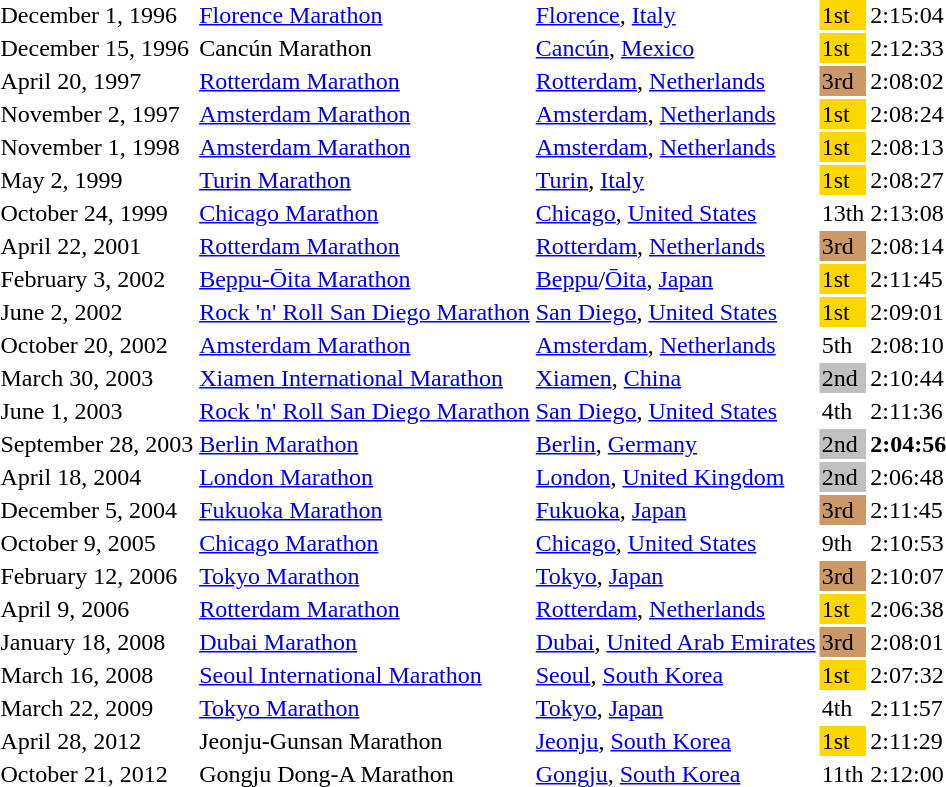<table>
<tr>
<td>December 1, 1996</td>
<td><a href='#'>Florence Marathon</a></td>
<td><a href='#'>Florence</a>, <a href='#'>Italy</a></td>
<td bgcolor="gold">1st</td>
<td>2:15:04</td>
</tr>
<tr>
<td>December 15, 1996</td>
<td>Cancún Marathon</td>
<td><a href='#'>Cancún</a>, <a href='#'>Mexico</a></td>
<td bgcolor="gold">1st</td>
<td>2:12:33</td>
</tr>
<tr>
<td>April 20, 1997</td>
<td><a href='#'>Rotterdam Marathon</a></td>
<td><a href='#'>Rotterdam</a>, <a href='#'>Netherlands</a></td>
<td bgcolor="cc9966">3rd</td>
<td>2:08:02</td>
</tr>
<tr>
<td>November 2, 1997</td>
<td><a href='#'>Amsterdam Marathon</a></td>
<td><a href='#'>Amsterdam</a>, <a href='#'>Netherlands</a></td>
<td bgcolor="gold">1st</td>
<td>2:08:24</td>
</tr>
<tr>
<td>November 1, 1998</td>
<td><a href='#'>Amsterdam Marathon</a></td>
<td><a href='#'>Amsterdam</a>, <a href='#'>Netherlands</a></td>
<td bgcolor="gold">1st</td>
<td>2:08:13</td>
</tr>
<tr>
<td>May 2, 1999</td>
<td><a href='#'>Turin Marathon</a></td>
<td><a href='#'>Turin</a>, <a href='#'>Italy</a></td>
<td bgcolor="gold">1st</td>
<td>2:08:27</td>
</tr>
<tr>
<td>October 24, 1999</td>
<td><a href='#'>Chicago Marathon</a></td>
<td><a href='#'>Chicago</a>, <a href='#'>United States</a></td>
<td>13th</td>
<td>2:13:08</td>
</tr>
<tr>
<td>April 22, 2001</td>
<td><a href='#'>Rotterdam Marathon</a></td>
<td><a href='#'>Rotterdam</a>, <a href='#'>Netherlands</a></td>
<td bgcolor="CC9966">3rd</td>
<td>2:08:14</td>
</tr>
<tr>
<td>February 3, 2002</td>
<td><a href='#'>Beppu-Ōita Marathon</a></td>
<td><a href='#'>Beppu</a>/<a href='#'>Ōita</a>, <a href='#'>Japan</a></td>
<td bgcolor="gold">1st</td>
<td>2:11:45</td>
</tr>
<tr>
<td>June 2, 2002</td>
<td><a href='#'>Rock 'n' Roll San Diego Marathon</a></td>
<td><a href='#'>San Diego</a>, <a href='#'>United States</a></td>
<td bgcolor="gold">1st</td>
<td>2:09:01</td>
</tr>
<tr>
<td>October 20, 2002</td>
<td><a href='#'>Amsterdam Marathon</a></td>
<td><a href='#'>Amsterdam</a>, <a href='#'>Netherlands</a></td>
<td>5th</td>
<td>2:08:10</td>
</tr>
<tr>
<td>March 30, 2003</td>
<td><a href='#'>Xiamen International Marathon</a></td>
<td><a href='#'>Xiamen</a>, <a href='#'>China</a></td>
<td bgcolor="silver">2nd</td>
<td>2:10:44</td>
</tr>
<tr>
<td>June 1, 2003</td>
<td><a href='#'>Rock 'n' Roll San Diego Marathon</a></td>
<td><a href='#'>San Diego</a>, <a href='#'>United States</a></td>
<td>4th</td>
<td>2:11:36</td>
</tr>
<tr>
<td>September 28, 2003</td>
<td><a href='#'>Berlin Marathon</a></td>
<td><a href='#'>Berlin</a>, <a href='#'>Germany</a></td>
<td bgcolor="silver">2nd</td>
<td><strong>2:04:56</strong></td>
</tr>
<tr>
<td>April 18, 2004</td>
<td><a href='#'>London Marathon</a></td>
<td><a href='#'>London</a>, <a href='#'>United Kingdom</a></td>
<td bgcolor="silver">2nd</td>
<td>2:06:48</td>
</tr>
<tr>
<td>December 5, 2004</td>
<td><a href='#'>Fukuoka Marathon</a></td>
<td><a href='#'>Fukuoka</a>, <a href='#'>Japan</a></td>
<td bgcolor="cc9966">3rd</td>
<td>2:11:45</td>
</tr>
<tr>
<td>October 9, 2005</td>
<td><a href='#'>Chicago Marathon</a></td>
<td><a href='#'>Chicago</a>, <a href='#'>United States</a></td>
<td>9th</td>
<td>2:10:53</td>
</tr>
<tr>
<td>February 12, 2006</td>
<td><a href='#'>Tokyo Marathon</a></td>
<td><a href='#'>Tokyo</a>, <a href='#'>Japan</a></td>
<td bgcolor="CC9966">3rd</td>
<td>2:10:07</td>
</tr>
<tr>
<td>April 9, 2006</td>
<td><a href='#'>Rotterdam Marathon</a></td>
<td><a href='#'>Rotterdam</a>, <a href='#'>Netherlands</a></td>
<td bgcolor="gold">1st</td>
<td>2:06:38</td>
</tr>
<tr>
<td>January 18, 2008</td>
<td><a href='#'>Dubai Marathon</a></td>
<td><a href='#'>Dubai</a>, <a href='#'>United Arab Emirates</a></td>
<td bgcolor="cc9966">3rd</td>
<td>2:08:01</td>
</tr>
<tr>
<td>March 16, 2008</td>
<td><a href='#'>Seoul International Marathon</a></td>
<td><a href='#'>Seoul</a>, <a href='#'>South Korea</a></td>
<td bgcolor="gold">1st</td>
<td>2:07:32</td>
</tr>
<tr>
<td>March 22, 2009</td>
<td><a href='#'>Tokyo Marathon</a></td>
<td><a href='#'>Tokyo</a>, <a href='#'>Japan</a></td>
<td>4th</td>
<td>2:11:57</td>
</tr>
<tr>
<td>April 28, 2012</td>
<td>Jeonju-Gunsan Marathon</td>
<td><a href='#'>Jeonju</a>, <a href='#'>South Korea</a></td>
<td bgcolor="gold">1st</td>
<td>2:11:29</td>
</tr>
<tr>
<td>October 21, 2012</td>
<td>Gongju Dong-A Marathon</td>
<td><a href='#'>Gongju</a>, <a href='#'>South Korea</a></td>
<td>11th</td>
<td>2:12:00</td>
</tr>
</table>
